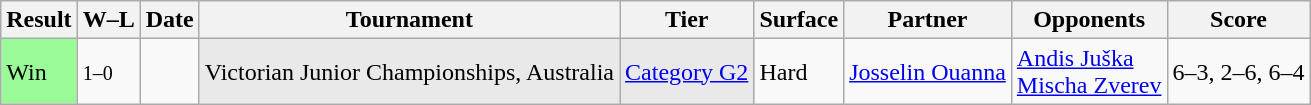<table class="sortable wikitable">
<tr>
<th>Result</th>
<th class="unsortable">W–L</th>
<th>Date</th>
<th>Tournament</th>
<th>Tier</th>
<th>Surface</th>
<th>Partner</th>
<th>Opponents</th>
<th class="unsortable">Score</th>
</tr>
<tr>
<td bgcolor="98fb98">Win</td>
<td><small>1–0</small></td>
<td></td>
<td style="background:#e9e9e9">Victorian Junior Championships, Australia</td>
<td style="background:#e9e9e9"><a href='#'>Category G2</a></td>
<td>Hard</td>
<td> <a href='#'>Josselin Ouanna</a></td>
<td> <a href='#'>Andis Juška</a><br> <a href='#'>Mischa Zverev</a></td>
<td>6–3, 2–6, 6–4</td>
</tr>
</table>
